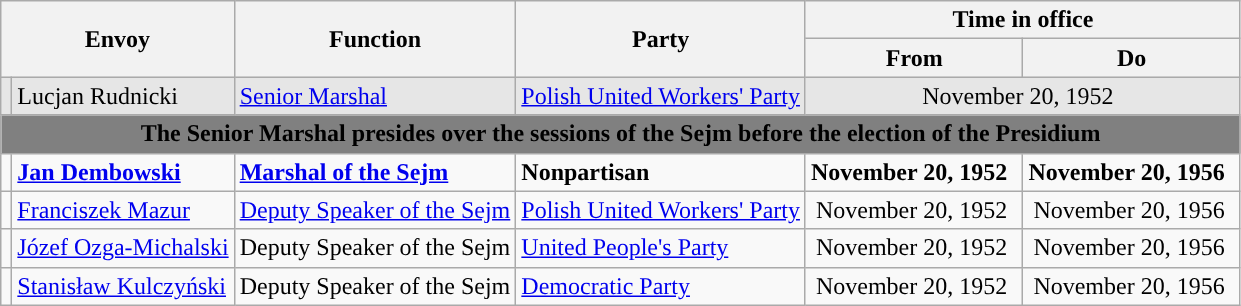<table class="wikitable">
<tr>
<th rowspan=2 colspan=2>Envoy</th>
<th rowspan=2>Function</th>
<th rowspan=2>Party</th>
<th colspan=3>Time in office</th>
</tr>
<tr>
<th>From</th>
<th>Do</th>
</tr>
<tr style="background: #E6E6E6;">
<td style="background: "></td>
<td>Lucjan Rudnicki</td>
<td><a href='#'>Senior Marshal</a></td>
<td><a href='#'>Polish United Workers' Party</a></td>
<td colspan=2 align="center" style="padding-right:10px">November 20, 1952</td>
</tr>
<tr style="background: gray;">
<td colspan=6 align="center"><strong>The Senior Marshal presides over the sessions of the Sejm before the election of the Presidium</strong></td>
</tr>
<tr>
<td style="background: #"></td>
<td><strong><a href='#'>Jan Dembowski</a></strong></td>
<td><strong><a href='#'>Marshal of the Sejm</a></strong></td>
<td><strong>Nonpartisan</strong></td>
<td align="right" style="padding-right:10px"><strong>November 20, 1952</strong></td>
<td align="right" style="padding-right:10px"><strong>November 20, 1956</strong></td>
</tr>
<tr>
<td style="background: "></td>
<td><a href='#'>Franciszek Mazur</a></td>
<td><a href='#'>Deputy Speaker of the Sejm</a></td>
<td><a href='#'>Polish United Workers' Party</a></td>
<td align="right" style="padding-right:10px">November 20, 1952</td>
<td align="right" style="padding-right:10px">November 20, 1956</td>
</tr>
<tr>
<td style="background: "></td>
<td><a href='#'>Józef Ozga-Michalski</a></td>
<td>Deputy Speaker of the Sejm</td>
<td><a href='#'>United People's Party</a></td>
<td align="right" style="padding-right:10px">November 20, 1952</td>
<td align="right" style="padding-right:10px">November 20, 1956</td>
</tr>
<tr>
<td style="background: "></td>
<td><a href='#'>Stanisław Kulczyński</a></td>
<td>Deputy Speaker of the Sejm</td>
<td><a href='#'>Democratic Party</a></td>
<td align="right" style="padding-right:10px">November 20, 1952</td>
<td align="right" style="padding-right:10px">November 20, 1956</td>
</tr>
</table>
